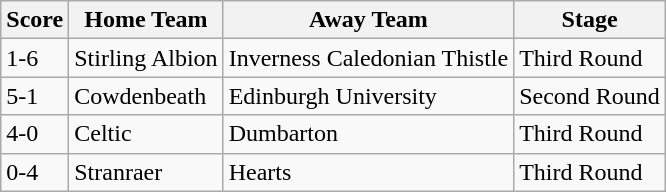<table class="wikitable">
<tr>
<th>Score</th>
<th>Home Team</th>
<th>Away Team</th>
<th>Stage</th>
</tr>
<tr>
<td>1-6</td>
<td>Stirling Albion</td>
<td>Inverness Caledonian Thistle</td>
<td>Third Round</td>
</tr>
<tr>
<td>5-1</td>
<td>Cowdenbeath</td>
<td>Edinburgh University</td>
<td>Second Round</td>
</tr>
<tr>
<td>4-0</td>
<td>Celtic</td>
<td>Dumbarton</td>
<td>Third Round</td>
</tr>
<tr>
<td>0-4</td>
<td>Stranraer</td>
<td>Hearts</td>
<td>Third Round</td>
</tr>
</table>
